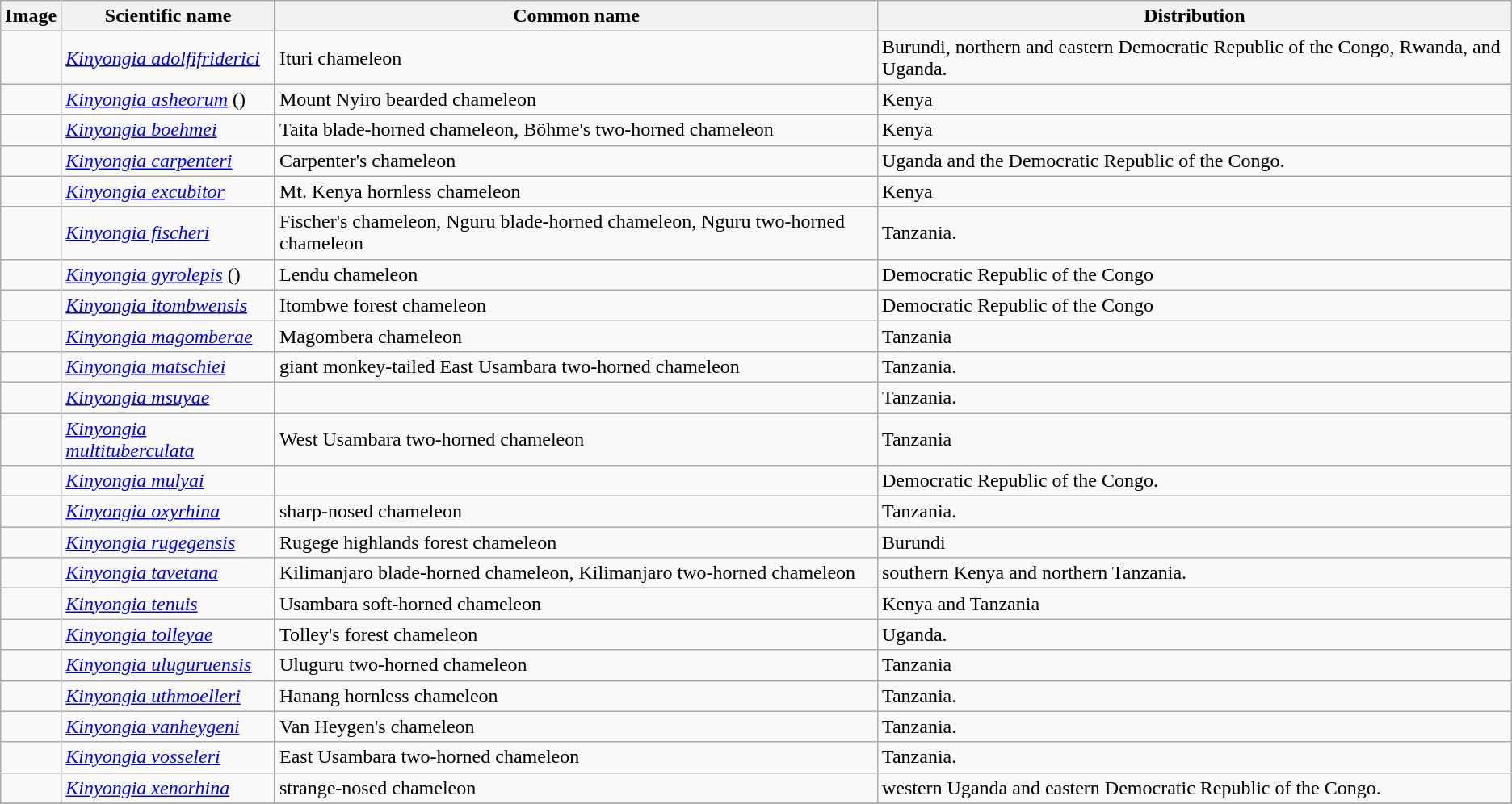<table class="wikitable">
<tr>
<th>Image</th>
<th>Scientific name</th>
<th>Common name</th>
<th>Distribution</th>
</tr>
<tr>
<td></td>
<td><em><a href='#'>Kinyongia adolfifriderici</a></em> </td>
<td>Ituri chameleon</td>
<td>Burundi, northern and eastern Democratic Republic of the Congo, Rwanda, and Uganda.</td>
</tr>
<tr>
<td></td>
<td><em><a href='#'>Kinyongia asheorum</a></em> ()</td>
<td>Mount Nyiro bearded chameleon</td>
<td>Kenya</td>
</tr>
<tr>
<td></td>
<td><em><a href='#'>Kinyongia boehmei</a></em> </td>
<td>Taita blade-horned chameleon, Böhme's two-horned chameleon</td>
<td>Kenya</td>
</tr>
<tr>
<td></td>
<td><em><a href='#'>Kinyongia carpenteri</a></em> </td>
<td>Carpenter's chameleon</td>
<td>Uganda and the Democratic Republic of the Congo.</td>
</tr>
<tr>
<td></td>
<td><em><a href='#'>Kinyongia excubitor</a></em> </td>
<td>Mt. Kenya hornless chameleon</td>
<td>Kenya</td>
</tr>
<tr>
<td></td>
<td><em><a href='#'>Kinyongia fischeri</a></em> </td>
<td>Fischer's chameleon, Nguru blade-horned chameleon, Nguru two-horned chameleon</td>
<td>Tanzania.</td>
</tr>
<tr>
<td></td>
<td><em><a href='#'>Kinyongia gyrolepis</a></em> ()</td>
<td>Lendu chameleon</td>
<td>Democratic Republic of the Congo</td>
</tr>
<tr>
<td></td>
<td><em><a href='#'>Kinyongia itombwensis</a></em> </td>
<td>Itombwe forest chameleon</td>
<td>Democratic Republic of the Congo</td>
</tr>
<tr>
<td></td>
<td><em><a href='#'>Kinyongia magomberae</a></em> </td>
<td>Magombera chameleon</td>
<td>Tanzania</td>
</tr>
<tr>
<td></td>
<td><em><a href='#'>Kinyongia matschiei</a></em> </td>
<td>giant monkey-tailed East Usambara two-horned chameleon</td>
<td>Tanzania.</td>
</tr>
<tr>
<td></td>
<td><em><a href='#'>Kinyongia msuyae</a></em> </td>
<td></td>
<td>Tanzania.</td>
</tr>
<tr>
<td></td>
<td><em><a href='#'>Kinyongia multituberculata</a></em> </td>
<td>West Usambara two-horned chameleon</td>
<td>Tanzania</td>
</tr>
<tr>
<td></td>
<td><em><a href='#'>Kinyongia mulyai</a></em> </td>
<td></td>
<td>Democratic Republic of the Congo.</td>
</tr>
<tr>
<td></td>
<td><em><a href='#'>Kinyongia oxyrhina</a></em> </td>
<td>sharp-nosed chameleon</td>
<td>Tanzania.</td>
</tr>
<tr>
<td></td>
<td><em><a href='#'>Kinyongia rugegensis</a></em> </td>
<td>Rugege highlands forest chameleon</td>
<td>Burundi</td>
</tr>
<tr>
<td></td>
<td><em><a href='#'>Kinyongia tavetana</a></em> </td>
<td>Kilimanjaro blade-horned chameleon, Kilimanjaro two-horned chameleon</td>
<td>southern Kenya and northern Tanzania.</td>
</tr>
<tr>
<td></td>
<td><em><a href='#'>Kinyongia tenuis</a></em> </td>
<td>Usambara soft-horned chameleon</td>
<td>Kenya and Tanzania</td>
</tr>
<tr>
<td></td>
<td><em><a href='#'>Kinyongia tolleyae</a></em> </td>
<td>Tolley's forest chameleon</td>
<td>Uganda.</td>
</tr>
<tr>
<td></td>
<td><em><a href='#'>Kinyongia uluguruensis</a></em> </td>
<td>Uluguru two-horned chameleon</td>
<td>Tanzania</td>
</tr>
<tr>
<td></td>
<td><em><a href='#'>Kinyongia uthmoelleri</a></em> </td>
<td>Hanang hornless chameleon</td>
<td>Tanzania.</td>
</tr>
<tr>
<td></td>
<td><em><a href='#'>Kinyongia vanheygeni</a></em> </td>
<td>Van Heygen's chameleon</td>
<td>Tanzania.</td>
</tr>
<tr>
<td></td>
<td><em><a href='#'>Kinyongia vosseleri</a></em> </td>
<td>East Usambara two-horned chameleon</td>
<td>Tanzania.</td>
</tr>
<tr>
<td></td>
<td><em><a href='#'>Kinyongia xenorhina</a></em> </td>
<td>strange-nosed chameleon</td>
<td>western Uganda and eastern Democratic Republic of the Congo.</td>
</tr>
<tr>
</tr>
</table>
